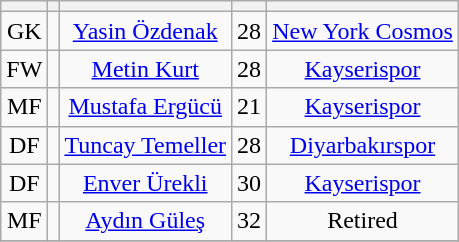<table class="wikitable sortable" style="text-align: center">
<tr>
<th></th>
<th></th>
<th></th>
<th></th>
<th></th>
</tr>
<tr>
<td>GK</td>
<td></td>
<td><a href='#'>Yasin Özdenak</a></td>
<td>28</td>
<td><a href='#'>New York Cosmos</a></td>
</tr>
<tr>
<td>FW</td>
<td></td>
<td><a href='#'>Metin Kurt</a></td>
<td>28</td>
<td><a href='#'>Kayserispor</a></td>
</tr>
<tr>
<td>MF</td>
<td></td>
<td><a href='#'>Mustafa Ergücü</a></td>
<td>21</td>
<td><a href='#'>Kayserispor</a></td>
</tr>
<tr>
<td>DF</td>
<td></td>
<td><a href='#'>Tuncay Temeller</a></td>
<td>28</td>
<td><a href='#'>Diyarbakırspor</a></td>
</tr>
<tr>
<td>DF</td>
<td></td>
<td><a href='#'>Enver Ürekli</a></td>
<td>30</td>
<td><a href='#'>Kayserispor</a></td>
</tr>
<tr>
<td>MF</td>
<td></td>
<td><a href='#'>Aydın Güleş</a></td>
<td>32</td>
<td>Retired</td>
</tr>
<tr>
</tr>
</table>
